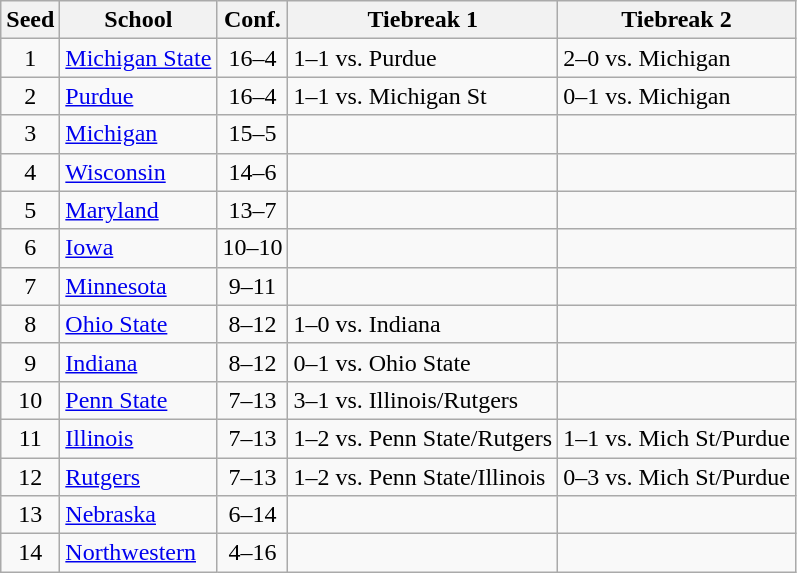<table class="wikitable">
<tr>
<th>Seed</th>
<th>School</th>
<th>Conf.</th>
<th>Tiebreak 1</th>
<th>Tiebreak 2</th>
</tr>
<tr>
<td align=center>1</td>
<td><a href='#'>Michigan State</a></td>
<td align=center>16–4</td>
<td>1–1 vs. Purdue</td>
<td>2–0 vs. Michigan</td>
</tr>
<tr>
<td align=center>2</td>
<td><a href='#'>Purdue</a></td>
<td align=center>16–4</td>
<td>1–1 vs. Michigan St</td>
<td>0–1 vs. Michigan</td>
</tr>
<tr>
<td align=center>3</td>
<td><a href='#'>Michigan</a></td>
<td align=center>15–5</td>
<td></td>
<td></td>
</tr>
<tr>
<td align=center>4</td>
<td><a href='#'>Wisconsin</a></td>
<td align=center>14–6</td>
<td></td>
<td></td>
</tr>
<tr>
<td align=center>5</td>
<td><a href='#'>Maryland</a></td>
<td align=center>13–7</td>
<td></td>
<td></td>
</tr>
<tr>
<td align=center>6</td>
<td><a href='#'>Iowa</a></td>
<td align=center>10–10</td>
<td></td>
<td></td>
</tr>
<tr>
<td align=center>7</td>
<td><a href='#'>Minnesota</a></td>
<td align=center>9–11</td>
<td></td>
<td></td>
</tr>
<tr>
<td align=center>8</td>
<td><a href='#'>Ohio State</a></td>
<td align=center>8–12</td>
<td>1–0 vs. Indiana</td>
<td></td>
</tr>
<tr>
<td align=center>9</td>
<td><a href='#'>Indiana</a></td>
<td align=center>8–12</td>
<td>0–1 vs. Ohio State</td>
<td></td>
</tr>
<tr>
<td align=center>10</td>
<td><a href='#'>Penn State</a></td>
<td align=center>7–13</td>
<td>3–1 vs. Illinois/Rutgers</td>
<td></td>
</tr>
<tr>
<td align=center>11</td>
<td><a href='#'>Illinois</a></td>
<td align=center>7–13</td>
<td>1–2 vs. Penn State/Rutgers</td>
<td>1–1 vs. Mich St/Purdue</td>
</tr>
<tr>
<td align=center>12</td>
<td><a href='#'>Rutgers</a></td>
<td align=center>7–13</td>
<td>1–2 vs. Penn State/Illinois</td>
<td>0–3 vs. Mich St/Purdue</td>
</tr>
<tr>
<td align=center>13</td>
<td><a href='#'>Nebraska</a></td>
<td align=center>6–14</td>
<td></td>
<td></td>
</tr>
<tr>
<td align=center>14</td>
<td><a href='#'>Northwestern</a></td>
<td align=center>4–16</td>
<td></td>
<td></td>
</tr>
</table>
